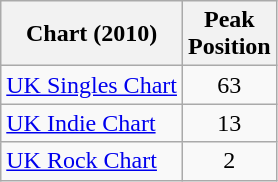<table class="wikitable">
<tr>
<th>Chart (2010)</th>
<th>Peak<br>Position</th>
</tr>
<tr>
<td><a href='#'>UK Singles Chart</a></td>
<td style="text-align:center;">63</td>
</tr>
<tr>
<td><a href='#'>UK Indie Chart</a></td>
<td style="text-align:center;">13</td>
</tr>
<tr>
<td><a href='#'>UK Rock Chart</a></td>
<td style="text-align:center;">2</td>
</tr>
</table>
